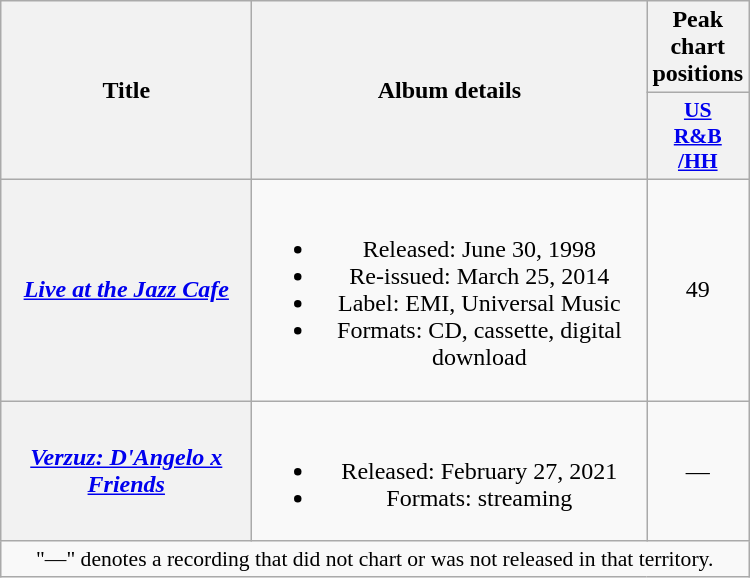<table class="wikitable plainrowheaders" style="text-align:center;">
<tr>
<th scope="col" rowspan="2" style="width:10em;">Title</th>
<th scope="col" rowspan="2" style="width:16em;">Album details</th>
<th scope="col">Peak chart positions</th>
</tr>
<tr>
<th scope="col" style="width:3em;font-size:90%;"><a href='#'>US<br>R&B<br>/HH</a><br></th>
</tr>
<tr>
<th scope="row"><em><a href='#'>Live at the Jazz Cafe</a></em></th>
<td><br><ul><li>Released: June 30, 1998</li><li>Re-issued: March 25, 2014</li><li>Label: EMI, Universal Music</li><li>Formats: CD, cassette, digital download</li></ul></td>
<td>49</td>
</tr>
<tr>
<th scope="row"><em><a href='#'>Verzuz: D'Angelo x Friends</a></em></th>
<td><br><ul><li>Released: February 27, 2021</li><li>Formats: streaming</li></ul></td>
<td>—</td>
</tr>
<tr>
<td colspan="3" style="font-size:90%">"—" denotes a recording that did not chart or was not released in that territory.</td>
</tr>
</table>
